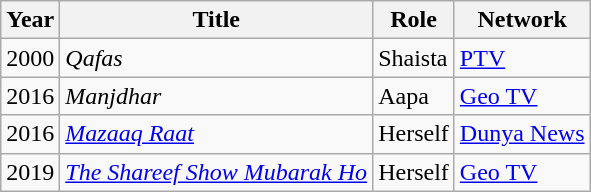<table class="wikitable sortable plainrowheaders">
<tr style="text-align:center;">
<th scope="col">Year</th>
<th scope="col">Title</th>
<th scope="col">Role</th>
<th scope="col">Network</th>
</tr>
<tr>
<td>2000</td>
<td><em>Qafas</em></td>
<td>Shaista</td>
<td><a href='#'>PTV</a></td>
</tr>
<tr>
<td>2016</td>
<td><em>Manjdhar</em></td>
<td>Aapa</td>
<td><a href='#'>Geo TV</a></td>
</tr>
<tr>
<td>2016</td>
<td><em><a href='#'>Mazaaq Raat</a></em></td>
<td>Herself</td>
<td><a href='#'>Dunya News</a></td>
</tr>
<tr>
<td>2019</td>
<td><em><a href='#'>The Shareef Show Mubarak Ho</a></em></td>
<td>Herself</td>
<td><a href='#'>Geo TV</a></td>
</tr>
</table>
